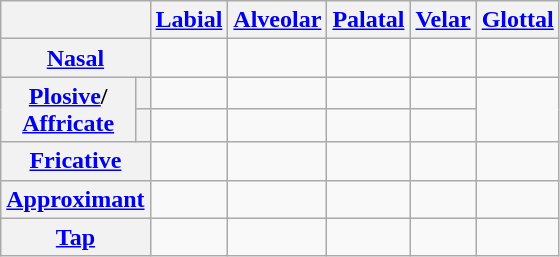<table class="wikitable" style="text-align:center;">
<tr>
<th colspan="2"></th>
<th><a href='#'>Labial</a></th>
<th><a href='#'>Alveolar</a></th>
<th><a href='#'>Palatal</a></th>
<th><a href='#'>Velar</a></th>
<th><a href='#'>Glottal</a></th>
</tr>
<tr>
<th colspan="2"><a href='#'>Nasal</a></th>
<td></td>
<td></td>
<td></td>
<td></td>
<td></td>
</tr>
<tr>
<th rowspan="2"><a href='#'>Plosive</a>/<br><a href='#'>Affricate</a></th>
<th></th>
<td></td>
<td></td>
<td></td>
<td></td>
<td rowspan="2"></td>
</tr>
<tr>
<th></th>
<td></td>
<td></td>
<td></td>
<td></td>
</tr>
<tr>
<th colspan="2"><a href='#'>Fricative</a></th>
<td> </td>
<td></td>
<td></td>
<td></td>
<td></td>
</tr>
<tr>
<th colspan="2"><a href='#'>Approximant</a></th>
<td></td>
<td></td>
<td></td>
<td></td>
<td></td>
</tr>
<tr>
<th colspan="2"><a href='#'>Tap</a></th>
<td></td>
<td></td>
<td></td>
<td></td>
<td></td>
</tr>
</table>
